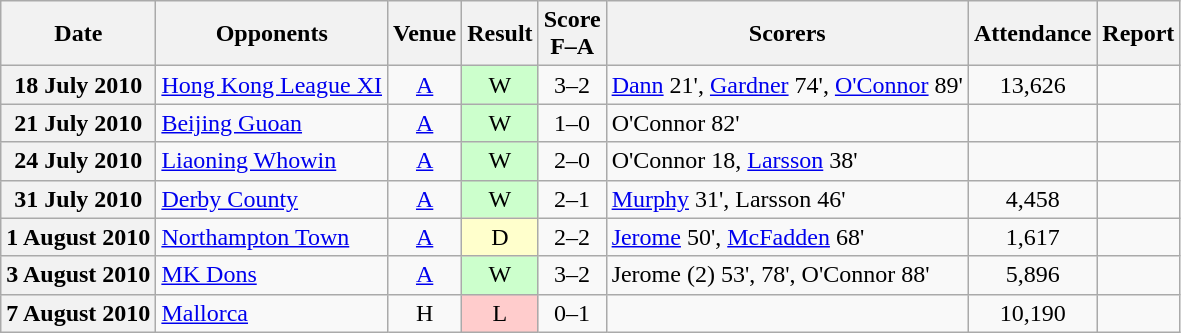<table class="wikitable plainrowheaders" style=text-align:center>
<tr>
<th scope=col>Date</th>
<th scope=col>Opponents</th>
<th scope=col>Venue</th>
<th scope=col>Result</th>
<th scope=col>Score<br>F–A</th>
<th scope=col>Scorers</th>
<th scope=col>Attendance</th>
<th scope=col>Report</th>
</tr>
<tr>
<th scope=row>18 July 2010</th>
<td style=text-align:left><a href='#'>Hong Kong League XI</a></td>
<td><a href='#'>A</a></td>
<td style=background:#cfc>W</td>
<td>3–2</td>
<td><a href='#'>Dann</a> 21', <a href='#'>Gardner</a> 74', <a href='#'>O'Connor</a> 89'</td>
<td>13,626</td>
<td></td>
</tr>
<tr>
<th scope=row>21 July 2010</th>
<td style=text-align:left><a href='#'>Beijing Guoan</a></td>
<td><a href='#'>A</a></td>
<td style=background:#cfc>W</td>
<td>1–0</td>
<td style=text-align:left>O'Connor 82'</td>
<td></td>
<td></td>
</tr>
<tr>
<th scope=row>24 July 2010</th>
<td style=text-align:left><a href='#'>Liaoning Whowin</a></td>
<td><a href='#'>A</a></td>
<td style=background:#cfc>W</td>
<td>2–0</td>
<td style=text-align:left>O'Connor 18, <a href='#'>Larsson</a> 38'</td>
<td></td>
<td></td>
</tr>
<tr>
<th scope=row>31 July 2010</th>
<td style=text-align:left><a href='#'>Derby County</a></td>
<td><a href='#'>A</a></td>
<td style=background:#cfc>W</td>
<td>2–1</td>
<td style=text-align:left><a href='#'>Murphy</a> 31', Larsson 46'</td>
<td>4,458</td>
<td></td>
</tr>
<tr>
<th scope=row>1 August 2010</th>
<td style=text-align:left><a href='#'>Northampton Town</a></td>
<td><a href='#'>A</a></td>
<td style=background:#ffc>D</td>
<td>2–2</td>
<td style=text-align:left><a href='#'>Jerome</a> 50', <a href='#'>McFadden</a> 68'</td>
<td>1,617</td>
<td></td>
</tr>
<tr>
<th scope=row>3 August 2010</th>
<td style=text-align:left><a href='#'>MK Dons</a></td>
<td><a href='#'>A</a></td>
<td style=background:#cfc>W</td>
<td>3–2</td>
<td style=text-align:left>Jerome (2) 53', 78', O'Connor 88'</td>
<td>5,896</td>
<td></td>
</tr>
<tr>
<th scope=row>7 August 2010</th>
<td style=text-align:left><a href='#'>Mallorca</a></td>
<td>H</td>
<td style=background:#fcc>L</td>
<td>0–1</td>
<td></td>
<td>10,190</td>
<td></td>
</tr>
</table>
